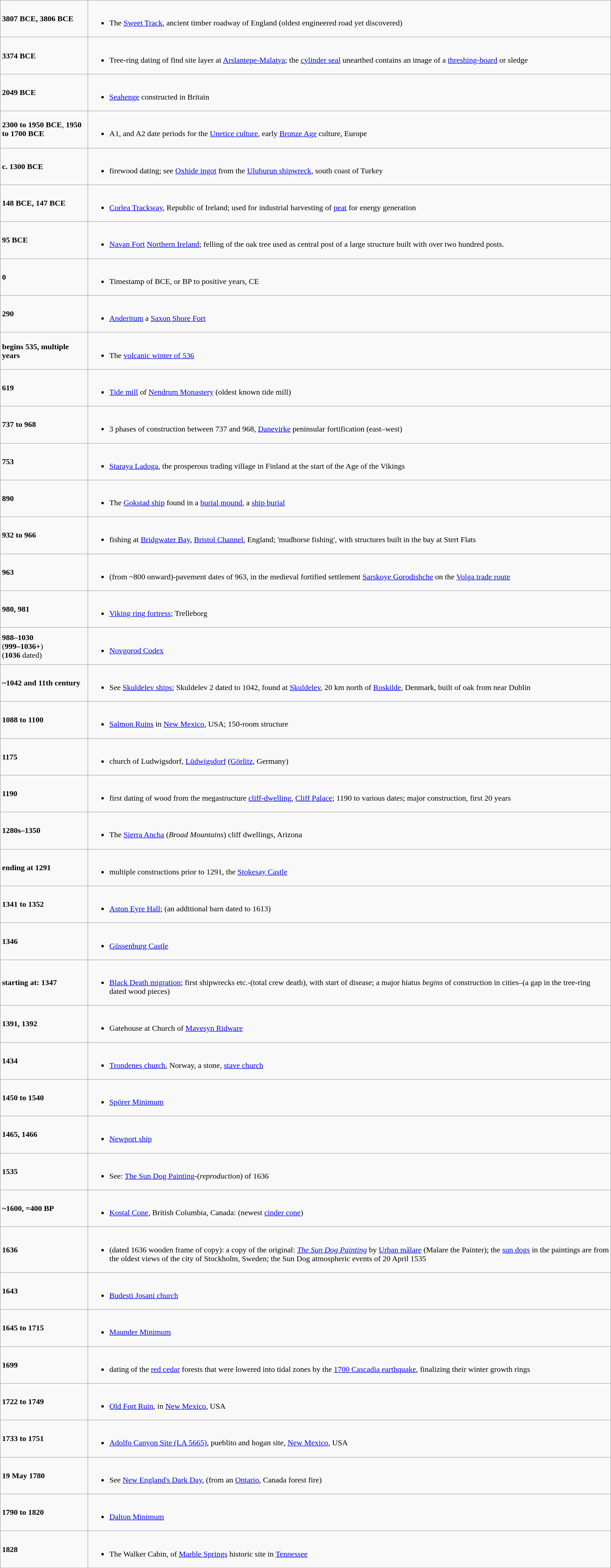<table class="wikitable">
<tr>
<td><strong>3807 BCE, 3806 BCE</strong></td>
<td><br><ul><li>The <a href='#'>Sweet Track</a>, ancient timber roadway of England (oldest engineered road yet discovered)</li></ul></td>
</tr>
<tr>
<td><strong>3374 BCE</strong></td>
<td><br><ul><li>Tree-ring dating of find site layer at <a href='#'>Arslantepe-Malatya</a>; the <a href='#'>cylinder seal</a> unearthed contains an image of a <a href='#'>threshing-board</a> or sledge</li></ul></td>
</tr>
<tr>
<td><strong>2049 BCE</strong></td>
<td><br><ul><li><a href='#'>Seahenge</a> constructed in Britain</li></ul></td>
</tr>
<tr>
<td><strong>2300 to 1950 BCE</strong>, <strong>1950 to 1700 BCE</strong></td>
<td><br><ul><li>A1, and A2 date periods for the <a href='#'>Unetice culture</a>, early <a href='#'>Bronze Age</a> culture, Europe</li></ul></td>
</tr>
<tr>
<td><strong>c. 1300 BCE</strong></td>
<td><br><ul><li>firewood dating; see <a href='#'>Oxhide ingot</a> from the <a href='#'>Uluburun shipwreck</a>, south coast of Turkey</li></ul></td>
</tr>
<tr>
<td><strong>148 BCE, 147 BCE</strong></td>
<td><br><ul><li><a href='#'>Corlea Trackway</a>, Republic of Ireland; used for industrial harvesting of <a href='#'>peat</a> for energy generation</li></ul></td>
</tr>
<tr>
<td><strong>95 BCE</strong></td>
<td><br><ul><li><a href='#'>Navan Fort</a> <a href='#'>Northern Ireland</a>; felling of the oak tree used as central post of a large structure built with over two hundred posts.</li></ul></td>
</tr>
<tr>
<td><strong>0</strong></td>
<td><br><ul><li>Timestamp of BCE, or BP to positive years, CE</li></ul></td>
</tr>
<tr>
<td><strong>290</strong></td>
<td><br><ul><li><a href='#'>Anderitum</a> a <a href='#'>Saxon Shore Fort</a></li></ul></td>
</tr>
<tr>
<td><strong>begins 535, multiple years</strong></td>
<td><br><ul><li>The <a href='#'>volcanic winter of 536</a></li></ul></td>
</tr>
<tr>
<td><strong>619</strong></td>
<td><br><ul><li><a href='#'>Tide mill</a> of <a href='#'>Nendrum Monastery</a> (oldest known tide mill)</li></ul></td>
</tr>
<tr>
<td><strong>737 to 968</strong></td>
<td><br><ul><li>3 phases of construction between 737 and 968, <a href='#'>Danevirke</a> peninsular fortification (east–west)</li></ul></td>
</tr>
<tr>
<td><strong>753</strong></td>
<td><br><ul><li><a href='#'>Staraya Ladoga</a>, the prosperous trading village in Finland at the start of the Age of the Vikings</li></ul></td>
</tr>
<tr>
<td><strong>890</strong></td>
<td><br><ul><li>The <a href='#'>Gokstad ship</a> found in a <a href='#'>burial mound</a>, a <a href='#'>ship burial</a></li></ul></td>
</tr>
<tr>
<td><strong>932 to 966</strong></td>
<td><br><ul><li>fishing at <a href='#'>Bridgwater Bay</a>, <a href='#'>Bristol Channel</a>, England; 'mudhorse fishing', with structures built in the bay at Stert Flats</li></ul></td>
</tr>
<tr>
<td><strong>963</strong></td>
<td><br><ul><li>(from ~800 onward)-pavement dates of 963, in the medieval fortified settlement <a href='#'>Sarskoye Gorodishche</a> on the <a href='#'>Volga trade route</a></li></ul></td>
</tr>
<tr>
<td><strong>980, 981</strong></td>
<td><br><ul><li><a href='#'>Viking ring fortress</a>; Trelleborg</li></ul></td>
</tr>
<tr>
<td><strong>988–1030</strong><br>(<strong>999–1036+</strong>)<br>(<strong>1036</strong> dated)</td>
<td><br><ul><li><a href='#'>Novgorod Codex</a></li></ul></td>
</tr>
<tr>
<td><strong>~1042 and 11th century</strong></td>
<td><br><ul><li>See <a href='#'>Skuldelev ships</a>; Skuldelev 2 dated to 1042, found at <a href='#'>Skuldelev</a>, 20 km north of <a href='#'>Roskilde</a>, Denmark, built of oak from near Dublin</li></ul></td>
</tr>
<tr>
<td><strong>1088 to 1100</strong></td>
<td><br><ul><li><a href='#'>Salmon Ruins</a> in <a href='#'>New Mexico</a>, USA; 150-room structure</li></ul></td>
</tr>
<tr>
<td><strong>1175</strong></td>
<td><br><ul><li>church of Ludwigsdorf, <a href='#'>Lüdwigsdorf</a> (<a href='#'>Görlitz</a>, Germany)</li></ul></td>
</tr>
<tr>
<td><strong>1190</strong></td>
<td><br><ul><li>first dating of wood from the megastructure <a href='#'>cliff-dwelling</a>, <a href='#'>Cliff Palace</a>; 1190 to various dates; major construction, first 20 years</li></ul></td>
</tr>
<tr>
<td><strong>1280s–1350</strong></td>
<td><br><ul><li>The <a href='#'>Sierra Ancha</a> (<em>Broad Mountains</em>) cliff dwellings, Arizona</li></ul></td>
</tr>
<tr>
<td><strong>ending at 1291</strong></td>
<td><br><ul><li>multiple constructions prior to 1291, the <a href='#'>Stokesay Castle</a></li></ul></td>
</tr>
<tr>
<td><strong>1341 to 1352</strong></td>
<td><br><ul><li><a href='#'>Aston Eyre Hall</a>; (an additional barn dated to 1613)</li></ul></td>
</tr>
<tr>
<td><strong>1346</strong></td>
<td><br><ul><li><a href='#'>Güssenburg Castle</a></li></ul></td>
</tr>
<tr>
<td><strong>starting at: 1347</strong></td>
<td><br><ul><li><a href='#'>Black Death migration</a>; first shipwrecks etc.-(total crew death), with start of disease; a major hiatus <em>begins</em> of construction in cities–(a gap in the tree-ring dated wood pieces)</li></ul></td>
</tr>
<tr>
<td><strong>1391, 1392</strong></td>
<td><br><ul><li>Gatehouse at Church of <a href='#'>Mavesyn Ridware</a></li></ul></td>
</tr>
<tr>
<td><strong>1434</strong></td>
<td><br><ul><li><a href='#'>Trondenes church</a>, Norway, a stone, <a href='#'>stave church</a></li></ul></td>
</tr>
<tr>
<td><strong>1450 to 1540</strong></td>
<td><br><ul><li><a href='#'>Spörer Minimum</a></li></ul></td>
</tr>
<tr>
<td><strong>1465, 1466</strong></td>
<td><br><ul><li><a href='#'>Newport ship</a></li></ul></td>
</tr>
<tr>
<td><strong>1535</strong></td>
<td><br><ul><li>See: <a href='#'>The Sun Dog Painting</a>-(<em>reproduction</em>) of 1636</li></ul></td>
</tr>
<tr>
<td><strong>~1600, =400 BP</strong></td>
<td><br><ul><li><a href='#'>Kostal Cone</a>, British Columbia, Canada: (newest <a href='#'>cinder cone</a>)</li></ul></td>
</tr>
<tr>
<td><strong>1636</strong></td>
<td><br><ul><li>(dated 1636 wooden frame of copy): a copy of the original: <em><a href='#'>The Sun Dog Painting</a></em> by <a href='#'>Urban målare</a> (Malare the Painter); the <a href='#'>sun dogs</a> in the paintings are from the oldest views of the city of Stockholm, Sweden; the Sun Dog atmospheric events of 20 April 1535</li></ul></td>
</tr>
<tr>
<td><strong>1643</strong></td>
<td><br><ul><li><a href='#'>Budesti Josani church</a></li></ul></td>
</tr>
<tr>
<td><strong>1645 to 1715</strong></td>
<td><br><ul><li><a href='#'>Maunder Minimum</a></li></ul></td>
</tr>
<tr>
<td><strong>1699</strong></td>
<td><br><ul><li>dating of the <a href='#'>red cedar</a> forests that were lowered into tidal zones by the <a href='#'>1700 Cascadia earthquake</a>, finalizing their winter growth rings</li></ul></td>
</tr>
<tr>
<td><strong>1722 to 1749</strong></td>
<td><br><ul><li><a href='#'>Old Fort Ruin</a>, in <a href='#'>New Mexico</a>, USA</li></ul></td>
</tr>
<tr>
<td><strong>1733 to 1751</strong></td>
<td><br><ul><li><a href='#'>Adolfo Canyon Site (LA 5665)</a>, pueblito and hogan site, <a href='#'>New Mexico</a>, USA</li></ul></td>
</tr>
<tr>
<td><strong>19 May 1780</strong></td>
<td><br><ul><li>See <a href='#'>New England's Dark Day</a>, (from an <a href='#'>Ontario</a>, Canada forest fire)</li></ul></td>
</tr>
<tr>
<td><strong>1790 to 1820</strong></td>
<td><br><ul><li><a href='#'>Dalton Minimum</a></li></ul></td>
</tr>
<tr>
<td><strong>1828</strong></td>
<td><br><ul><li>The Walker Cabin, of <a href='#'>Marble Springs</a> historic site in <a href='#'>Tennessee</a></li></ul></td>
</tr>
<tr>
</tr>
</table>
